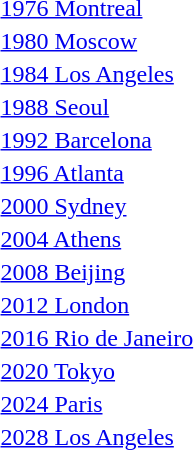<table>
<tr>
<td><a href='#'>1976 Montreal</a><br></td>
<td></td>
<td></td>
<td></td>
</tr>
<tr>
<td><a href='#'>1980 Moscow</a><br></td>
<td></td>
<td></td>
<td></td>
</tr>
<tr>
<td><a href='#'>1984 Los Angeles</a><br></td>
<td></td>
<td></td>
<td></td>
</tr>
<tr>
<td><a href='#'>1988 Seoul</a><br></td>
<td></td>
<td></td>
<td></td>
</tr>
<tr>
<td><a href='#'>1992 Barcelona</a><br></td>
<td></td>
<td></td>
<td></td>
</tr>
<tr>
<td><a href='#'>1996 Atlanta</a><br></td>
<td></td>
<td></td>
<td></td>
</tr>
<tr>
<td><a href='#'>2000 Sydney</a><br></td>
<td></td>
<td></td>
<td></td>
</tr>
<tr>
<td><a href='#'>2004 Athens</a><br></td>
<td></td>
<td></td>
<td></td>
</tr>
<tr>
<td><a href='#'>2008 Beijing</a><br></td>
<td></td>
<td></td>
<td></td>
</tr>
<tr>
<td><a href='#'>2012 London</a><br></td>
<td></td>
<td></td>
<td></td>
</tr>
<tr>
<td><a href='#'>2016 Rio de Janeiro</a><br></td>
<td></td>
<td></td>
<td></td>
</tr>
<tr>
<td><a href='#'>2020 Tokyo</a><br></td>
<td></td>
<td></td>
<td></td>
</tr>
<tr>
<td><a href='#'>2024 Paris</a><br></td>
<td></td>
<td></td>
<td></td>
</tr>
<tr>
<td><a href='#'>2028 Los Angeles</a><br></td>
<td></td>
<td></td>
<td></td>
</tr>
<tr>
</tr>
</table>
